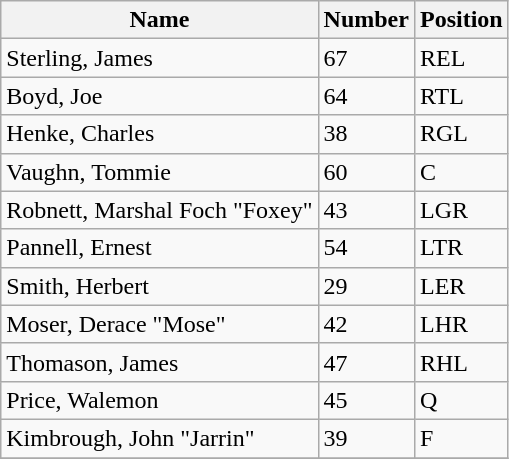<table class="wikitable sortable">
<tr>
<th><strong>Name</strong></th>
<th><strong>Number</strong></th>
<th><strong>Position</strong></th>
</tr>
<tr>
<td>Sterling, James</td>
<td>67</td>
<td>REL</td>
</tr>
<tr>
<td>Boyd, Joe</td>
<td>64</td>
<td>RTL</td>
</tr>
<tr>
<td>Henke, Charles</td>
<td>38</td>
<td>RGL</td>
</tr>
<tr>
<td>Vaughn, Tommie</td>
<td>60</td>
<td>C</td>
</tr>
<tr>
<td>Robnett, Marshal Foch "Foxey"</td>
<td>43</td>
<td>LGR</td>
</tr>
<tr>
<td>Pannell, Ernest</td>
<td>54</td>
<td>LTR</td>
</tr>
<tr>
<td>Smith, Herbert</td>
<td>29</td>
<td>LER</td>
</tr>
<tr>
<td>Moser, Derace "Mose"</td>
<td>42</td>
<td>LHR</td>
</tr>
<tr>
<td>Thomason, James</td>
<td>47</td>
<td>RHL</td>
</tr>
<tr>
<td>Price, Walemon</td>
<td>45</td>
<td>Q</td>
</tr>
<tr>
<td>Kimbrough, John "Jarrin"</td>
<td>39</td>
<td>F</td>
</tr>
<tr>
</tr>
</table>
